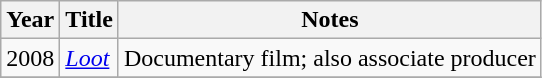<table class="wikitable">
<tr>
<th>Year</th>
<th>Title</th>
<th>Notes</th>
</tr>
<tr>
<td>2008</td>
<td><em><a href='#'>Loot</a></em></td>
<td>Documentary film; also associate producer</td>
</tr>
<tr>
</tr>
</table>
